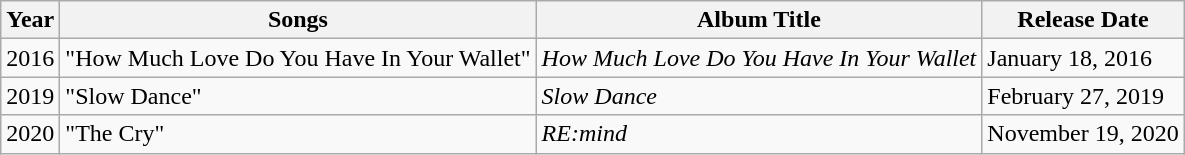<table class="wikitable">
<tr>
<th>Year</th>
<th>Songs</th>
<th>Album Title</th>
<th>Release Date</th>
</tr>
<tr>
<td>2016</td>
<td>"How Much Love Do You Have In Your Wallet"</td>
<td><em>How Much Love Do You Have In Your Wallet</em></td>
<td>January 18, 2016</td>
</tr>
<tr>
<td>2019</td>
<td>"Slow Dance"</td>
<td><em>Slow Dance</em></td>
<td>February 27, 2019</td>
</tr>
<tr>
<td>2020</td>
<td>"The Cry"</td>
<td><em>RE:mind</em></td>
<td>November 19, 2020</td>
</tr>
</table>
